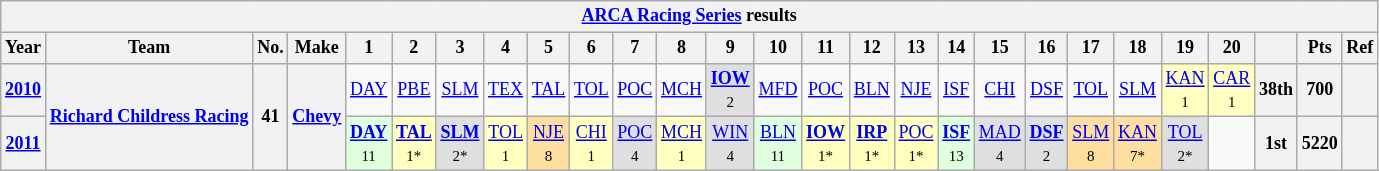<table class="wikitable" style="text-align:center; font-size:75%">
<tr>
<th colspan=27><a href='#'>ARCA Racing Series</a> results</th>
</tr>
<tr>
<th>Year</th>
<th>Team</th>
<th>No.</th>
<th>Make</th>
<th>1</th>
<th>2</th>
<th>3</th>
<th>4</th>
<th>5</th>
<th>6</th>
<th>7</th>
<th>8</th>
<th>9</th>
<th>10</th>
<th>11</th>
<th>12</th>
<th>13</th>
<th>14</th>
<th>15</th>
<th>16</th>
<th>17</th>
<th>18</th>
<th>19</th>
<th>20</th>
<th></th>
<th>Pts</th>
<th>Ref</th>
</tr>
<tr>
<th><a href='#'>2010</a></th>
<th rowspan=2><a href='#'>Richard Childress Racing</a></th>
<th rowspan=2>41</th>
<th rowspan=2><a href='#'>Chevy</a></th>
<td><a href='#'>DAY</a></td>
<td><a href='#'>PBE</a></td>
<td><a href='#'>SLM</a></td>
<td><a href='#'>TEX</a></td>
<td><a href='#'>TAL</a></td>
<td><a href='#'>TOL</a></td>
<td><a href='#'>POC</a></td>
<td><a href='#'>MCH</a></td>
<td style="background:#DFDFDF;"><strong><a href='#'>IOW</a></strong><br><small>2</small></td>
<td><a href='#'>MFD</a></td>
<td><a href='#'>POC</a></td>
<td><a href='#'>BLN</a></td>
<td><a href='#'>NJE</a></td>
<td><a href='#'>ISF</a></td>
<td><a href='#'>CHI</a></td>
<td><a href='#'>DSF</a></td>
<td><a href='#'>TOL</a></td>
<td><a href='#'>SLM</a></td>
<td style="background:#FFFFBF;"><a href='#'>KAN</a><br><small>1</small></td>
<td style="background:#FFFFBF;"><a href='#'>CAR</a><br><small>1</small></td>
<th>38th</th>
<th>700</th>
<th></th>
</tr>
<tr>
<th><a href='#'>2011</a></th>
<td style="background:#DFFFDF;"><strong><a href='#'>DAY</a></strong><br><small>11</small></td>
<td style="background:#FFFFBF;"><strong><a href='#'>TAL</a></strong><br><small>1*</small></td>
<td style="background:#DFDFDF;"><strong><a href='#'>SLM</a></strong><br><small>2*</small></td>
<td style="background:#FFFFBF;"><a href='#'>TOL</a><br><small>1</small></td>
<td style="background:#FFDF9F;"><a href='#'>NJE</a><br><small>8</small></td>
<td style="background:#FFFFBF;"><a href='#'>CHI</a><br><small>1</small></td>
<td style="background:#DFDFDF;"><a href='#'>POC</a><br><small>4</small></td>
<td style="background:#FFFFBF;"><a href='#'>MCH</a><br><small>1</small></td>
<td style="background:#DFDFDF;"><a href='#'>WIN</a><br><small>4</small></td>
<td style="background:#DFFFDF;"><a href='#'>BLN</a><br><small>11</small></td>
<td style="background:#FFFFBF;"><strong><a href='#'>IOW</a></strong><br><small>1*</small></td>
<td style="background:#FFFFBF;"><strong><a href='#'>IRP</a></strong><br><small>1*</small></td>
<td style="background:#FFFFBF;"><a href='#'>POC</a><br><small>1*</small></td>
<td style="background:#DFFFDF;"><strong><a href='#'>ISF</a></strong><br><small>13</small></td>
<td style="background:#DFDFDF;"><a href='#'>MAD</a><br><small>4</small></td>
<td style="background:#DFDFDF;"><strong><a href='#'>DSF</a></strong><br><small>2</small></td>
<td style="background:#FFDF9F;"><a href='#'>SLM</a><br><small>8</small></td>
<td style="background:#FFDF9F;"><a href='#'>KAN</a><br><small>7*</small></td>
<td style="background:#DFDFDF;"><a href='#'>TOL</a><br><small>2*</small></td>
<td></td>
<th>1st</th>
<th>5220</th>
<th></th>
</tr>
</table>
